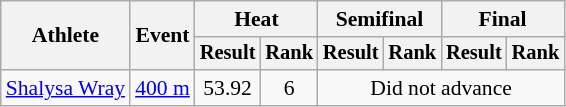<table class="wikitable" style="font-size:90%; text-align:center">
<tr>
<th rowspan=2>Athlete</th>
<th rowspan=2>Event</th>
<th colspan=2>Heat</th>
<th colspan=2>Semifinal</th>
<th colspan=2>Final</th>
</tr>
<tr style="font-size:95%">
<th>Result</th>
<th>Rank</th>
<th>Result</th>
<th>Rank</th>
<th>Result</th>
<th>Rank</th>
</tr>
<tr>
<td align=left><a href='#'>Shalysa Wray</a></td>
<td align=left rowspan=1><a href='#'>400 m</a></td>
<td>53.92</td>
<td>6</td>
<td colspan="4">Did not advance</td>
</tr>
</table>
